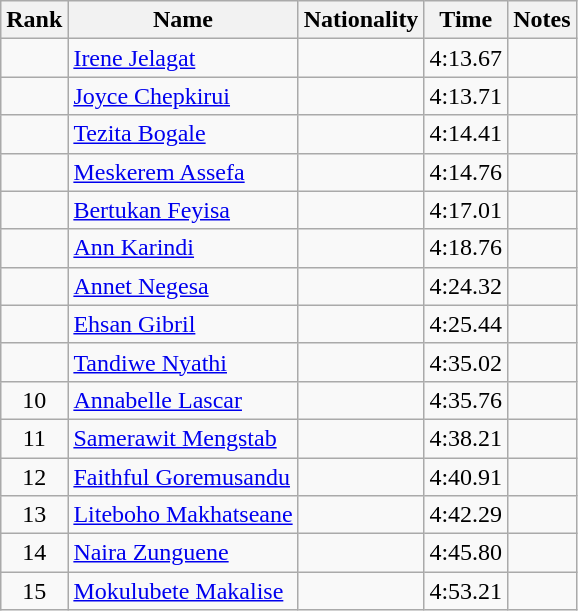<table class="wikitable sortable" style="text-align:center">
<tr>
<th>Rank</th>
<th>Name</th>
<th>Nationality</th>
<th>Time</th>
<th>Notes</th>
</tr>
<tr>
<td></td>
<td align=left><a href='#'>Irene Jelagat</a></td>
<td align=left></td>
<td>4:13.67</td>
<td></td>
</tr>
<tr>
<td></td>
<td align=left><a href='#'>Joyce Chepkirui</a></td>
<td align=left></td>
<td>4:13.71</td>
<td></td>
</tr>
<tr>
<td></td>
<td align=left><a href='#'>Tezita Bogale</a></td>
<td align=left></td>
<td>4:14.41</td>
<td></td>
</tr>
<tr>
<td></td>
<td align=left><a href='#'>Meskerem Assefa</a></td>
<td align=left></td>
<td>4:14.76</td>
<td></td>
</tr>
<tr>
<td></td>
<td align=left><a href='#'>Bertukan Feyisa</a></td>
<td align=left></td>
<td>4:17.01</td>
<td></td>
</tr>
<tr>
<td></td>
<td align=left><a href='#'>Ann Karindi</a></td>
<td align=left></td>
<td>4:18.76</td>
<td></td>
</tr>
<tr>
<td></td>
<td align=left><a href='#'>Annet Negesa</a></td>
<td align=left></td>
<td>4:24.32</td>
<td></td>
</tr>
<tr>
<td></td>
<td align=left><a href='#'>Ehsan Gibril</a></td>
<td align=left></td>
<td>4:25.44</td>
<td></td>
</tr>
<tr>
<td></td>
<td align=left><a href='#'>Tandiwe Nyathi</a></td>
<td align=left></td>
<td>4:35.02</td>
<td></td>
</tr>
<tr>
<td>10</td>
<td align=left><a href='#'>Annabelle Lascar</a></td>
<td align=left></td>
<td>4:35.76</td>
<td></td>
</tr>
<tr>
<td>11</td>
<td align=left><a href='#'>Samerawit Mengstab</a></td>
<td align=left></td>
<td>4:38.21</td>
<td></td>
</tr>
<tr>
<td>12</td>
<td align=left><a href='#'>Faithful Goremusandu</a></td>
<td align=left></td>
<td>4:40.91</td>
<td></td>
</tr>
<tr>
<td>13</td>
<td align=left><a href='#'>Liteboho Makhatseane</a></td>
<td align=left></td>
<td>4:42.29</td>
<td></td>
</tr>
<tr>
<td>14</td>
<td align=left><a href='#'>Naira Zunguene</a></td>
<td align=left></td>
<td>4:45.80</td>
<td></td>
</tr>
<tr>
<td>15</td>
<td align=left><a href='#'>Mokulubete Makalise</a></td>
<td align=left></td>
<td>4:53.21</td>
<td></td>
</tr>
</table>
